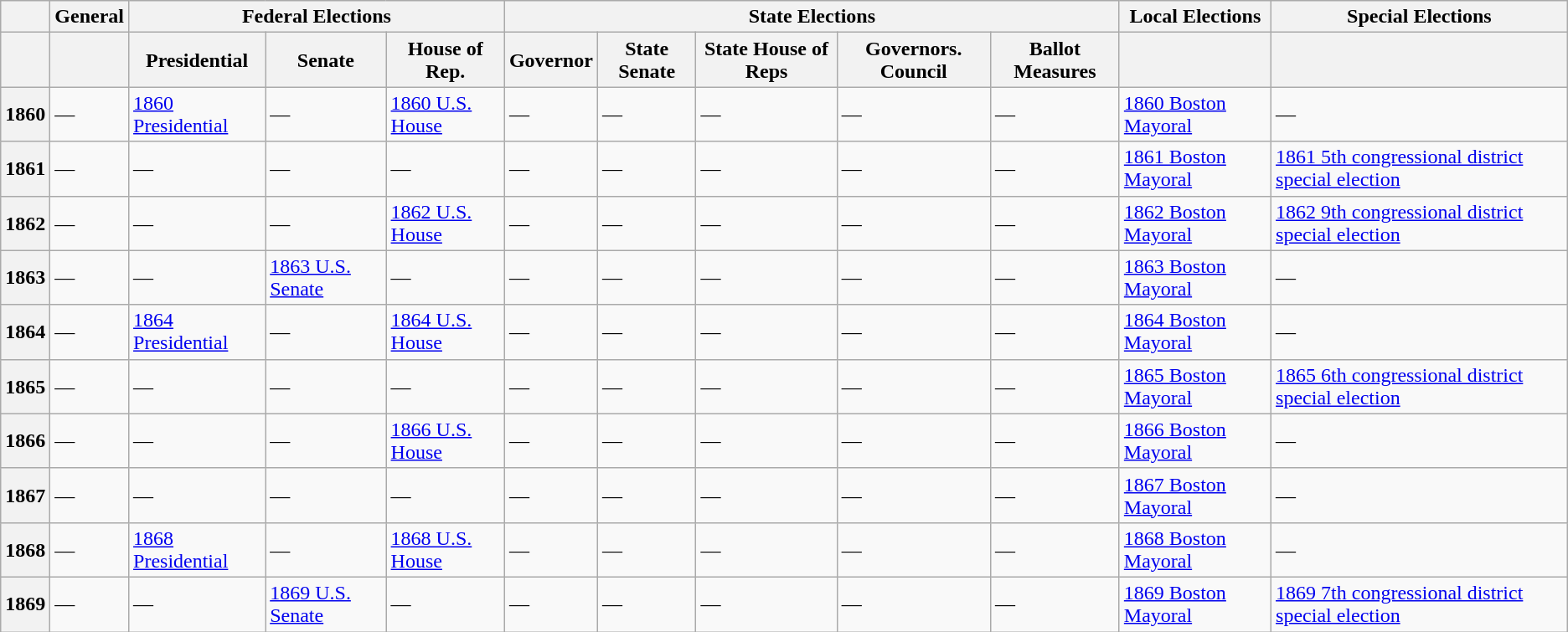<table class="wikitable">
<tr>
<th></th>
<th>General</th>
<th colspan=3>Federal Elections</th>
<th colspan=5>State Elections</th>
<th>Local Elections</th>
<th>Special Elections</th>
</tr>
<tr>
<th></th>
<th></th>
<th>Presidential</th>
<th>Senate</th>
<th>House of Rep.</th>
<th>Governor</th>
<th>State Senate</th>
<th>State House of Reps</th>
<th>Governors. Council</th>
<th>Ballot Measures</th>
<th></th>
<th></th>
</tr>
<tr>
<th>1860</th>
<td>—</td>
<td><a href='#'>1860 Presidential</a></td>
<td>—</td>
<td><a href='#'>1860 U.S. House</a></td>
<td>—</td>
<td>—</td>
<td>—</td>
<td>—</td>
<td>—</td>
<td><a href='#'>1860 Boston Mayoral</a></td>
<td>—</td>
</tr>
<tr>
<th>1861</th>
<td>—</td>
<td>—</td>
<td>—</td>
<td>—</td>
<td>—</td>
<td>—</td>
<td>—</td>
<td>—</td>
<td>—</td>
<td><a href='#'>1861 Boston Mayoral</a></td>
<td><a href='#'>1861 5th congressional district special election</a></td>
</tr>
<tr>
<th>1862</th>
<td>—</td>
<td>—</td>
<td>—</td>
<td><a href='#'>1862 U.S. House</a></td>
<td>—</td>
<td>—</td>
<td>—</td>
<td>—</td>
<td>—</td>
<td><a href='#'>1862 Boston Mayoral</a></td>
<td><a href='#'>1862 9th congressional district special election</a></td>
</tr>
<tr>
<th>1863</th>
<td>—</td>
<td>—</td>
<td><a href='#'>1863 U.S. Senate</a></td>
<td>—</td>
<td>—</td>
<td>—</td>
<td>—</td>
<td>—</td>
<td>—</td>
<td><a href='#'>1863 Boston Mayoral</a></td>
<td>—</td>
</tr>
<tr>
<th>1864</th>
<td>—</td>
<td><a href='#'>1864 Presidential</a></td>
<td>—</td>
<td><a href='#'>1864 U.S. House</a></td>
<td>—</td>
<td>—</td>
<td>—</td>
<td>—</td>
<td>—</td>
<td><a href='#'>1864 Boston Mayoral</a></td>
<td>—</td>
</tr>
<tr>
<th>1865</th>
<td>—</td>
<td>—</td>
<td>—</td>
<td>—</td>
<td>—</td>
<td>—</td>
<td>—</td>
<td>—</td>
<td>—</td>
<td><a href='#'>1865 Boston Mayoral</a></td>
<td><a href='#'>1865 6th congressional district special election</a></td>
</tr>
<tr>
<th>1866</th>
<td>—</td>
<td>—</td>
<td>—</td>
<td><a href='#'>1866 U.S. House</a></td>
<td>—</td>
<td>—</td>
<td>—</td>
<td>—</td>
<td>—</td>
<td><a href='#'>1866 Boston Mayoral</a></td>
<td>—</td>
</tr>
<tr>
<th>1867</th>
<td>—</td>
<td>—</td>
<td>—</td>
<td>—</td>
<td>—</td>
<td>—</td>
<td>—</td>
<td>—</td>
<td>—</td>
<td><a href='#'>1867 Boston Mayoral</a></td>
<td>—</td>
</tr>
<tr>
<th>1868</th>
<td>—</td>
<td><a href='#'>1868 Presidential</a></td>
<td>—</td>
<td><a href='#'>1868 U.S. House</a></td>
<td>—</td>
<td>—</td>
<td>—</td>
<td>—</td>
<td>—</td>
<td><a href='#'>1868 Boston Mayoral</a></td>
<td>—</td>
</tr>
<tr>
<th>1869</th>
<td>—</td>
<td>—</td>
<td><a href='#'>1869 U.S. Senate</a></td>
<td>—</td>
<td>—</td>
<td>—</td>
<td>—</td>
<td>—</td>
<td>—</td>
<td><a href='#'>1869 Boston Mayoral</a></td>
<td><a href='#'>1869 7th congressional district special election</a></td>
</tr>
</table>
